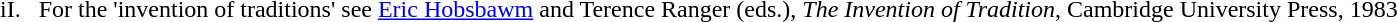<table style="margin-left:13px; line-height:150%;">
<tr>
<td align="right" valign="top">iI.  </td>
<td> For the 'invention of traditions' see  <a href='#'>Eric Hobsbawm</a> and Terence Ranger (eds.), <em>The Invention of Tradition</em>, Cambridge University Press, 1983</td>
</tr>
</table>
